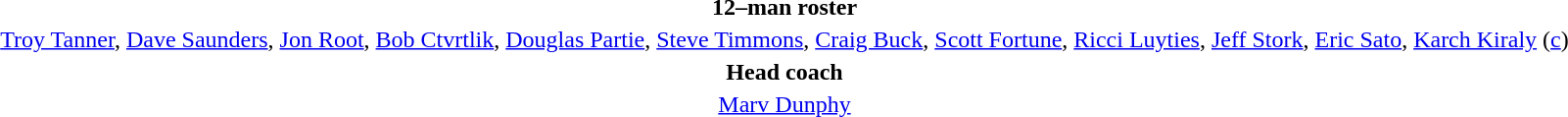<table style="text-align:center; margin-top:2em; margin-left:auto; margin-right:auto">
<tr>
<td><strong>12–man roster</strong></td>
</tr>
<tr>
<td><a href='#'>Troy Tanner</a>, <a href='#'>Dave Saunders</a>, <a href='#'>Jon Root</a>, <a href='#'>Bob Ctvrtlik</a>, <a href='#'>Douglas Partie</a>, <a href='#'>Steve Timmons</a>, <a href='#'>Craig Buck</a>, <a href='#'>Scott Fortune</a>, <a href='#'>Ricci Luyties</a>, <a href='#'>Jeff Stork</a>, <a href='#'>Eric Sato</a>, <a href='#'>Karch Kiraly</a> (<a href='#'>c</a>)</td>
</tr>
<tr>
<td><strong>Head coach</strong></td>
</tr>
<tr>
<td><a href='#'>Marv Dunphy</a></td>
</tr>
</table>
